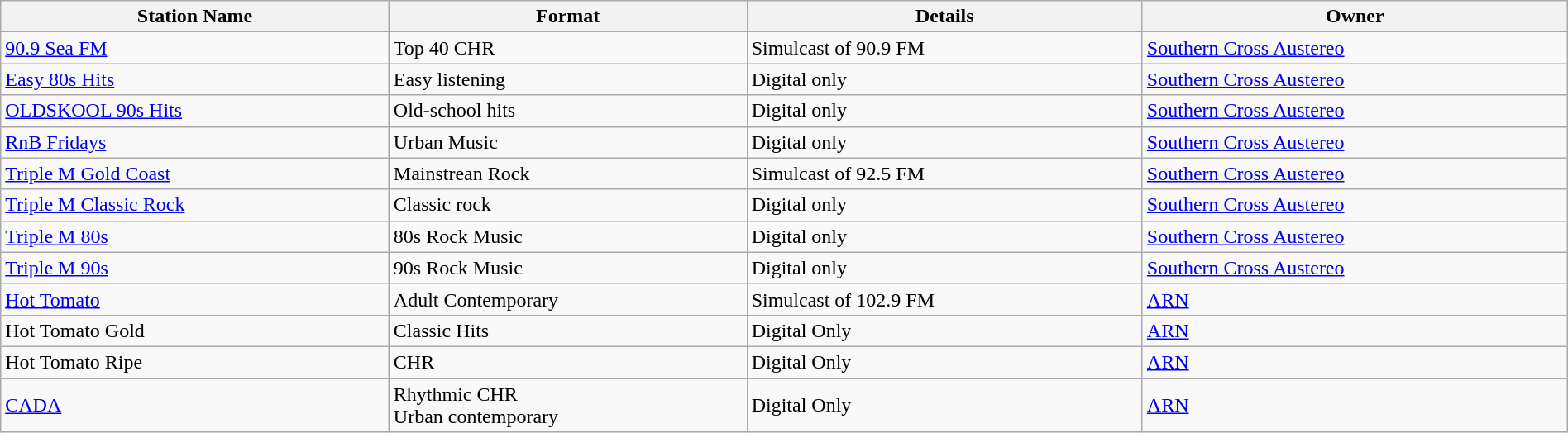<table class="wikitable sortable" width="100%">
<tr>
<th>Station Name</th>
<th>Format</th>
<th>Details</th>
<th>Owner</th>
</tr>
<tr>
<td><a href='#'>90.9 Sea FM</a></td>
<td>Top 40 CHR</td>
<td>Simulcast of 90.9 FM</td>
<td><a href='#'>Southern Cross Austereo</a></td>
</tr>
<tr>
<td><a href='#'>Easy 80s Hits</a></td>
<td>Easy listening</td>
<td>Digital only</td>
<td><a href='#'>Southern Cross Austereo</a></td>
</tr>
<tr>
<td><a href='#'>OLDSKOOL 90s Hits</a></td>
<td>Old-school hits</td>
<td>Digital only</td>
<td><a href='#'>Southern Cross Austereo</a></td>
</tr>
<tr>
<td><a href='#'>RnB Fridays</a></td>
<td>Urban Music</td>
<td>Digital only</td>
<td><a href='#'>Southern Cross Austereo</a></td>
</tr>
<tr>
<td><a href='#'>Triple M Gold Coast</a></td>
<td>Mainstrean Rock</td>
<td>Simulcast of 92.5 FM</td>
<td><a href='#'>Southern Cross Austereo</a></td>
</tr>
<tr>
<td><a href='#'>Triple M Classic Rock</a></td>
<td>Classic rock</td>
<td>Digital only</td>
<td><a href='#'>Southern Cross Austereo</a></td>
</tr>
<tr>
<td><a href='#'>Triple M 80s</a></td>
<td>80s Rock Music</td>
<td>Digital only</td>
<td><a href='#'>Southern Cross Austereo</a></td>
</tr>
<tr>
<td><a href='#'>Triple M 90s</a></td>
<td>90s Rock Music</td>
<td>Digital only</td>
<td><a href='#'>Southern Cross Austereo</a></td>
</tr>
<tr>
<td><a href='#'>Hot Tomato</a></td>
<td>Adult Contemporary</td>
<td>Simulcast of 102.9 FM</td>
<td><a href='#'>ARN</a></td>
</tr>
<tr>
<td>Hot Tomato Gold</td>
<td>Classic Hits</td>
<td>Digital Only</td>
<td><a href='#'>ARN</a></td>
</tr>
<tr>
<td>Hot Tomato Ripe</td>
<td>CHR</td>
<td>Digital Only</td>
<td><a href='#'>ARN</a></td>
</tr>
<tr>
<td><a href='#'>CADA</a></td>
<td>Rhythmic CHR<br>Urban contemporary</td>
<td>Digital Only</td>
<td><a href='#'>ARN</a></td>
</tr>
</table>
